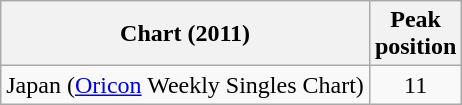<table class="wikitable sortable" border="1">
<tr>
<th>Chart (2011)</th>
<th>Peak<br>position</th>
</tr>
<tr>
<td>Japan (<a href='#'>Oricon</a> Weekly Singles Chart)</td>
<td style="text-align:center;">11</td>
</tr>
</table>
